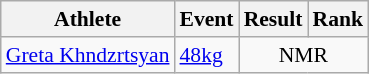<table class=wikitable style="font-size:90%">
<tr>
<th>Athlete</th>
<th>Event</th>
<th>Result</th>
<th>Rank</th>
</tr>
<tr>
<td><a href='#'>Greta Khndzrtsyan</a></td>
<td><a href='#'>48kg</a></td>
<td style="text-align:center;" colspan="2">NMR</td>
</tr>
</table>
